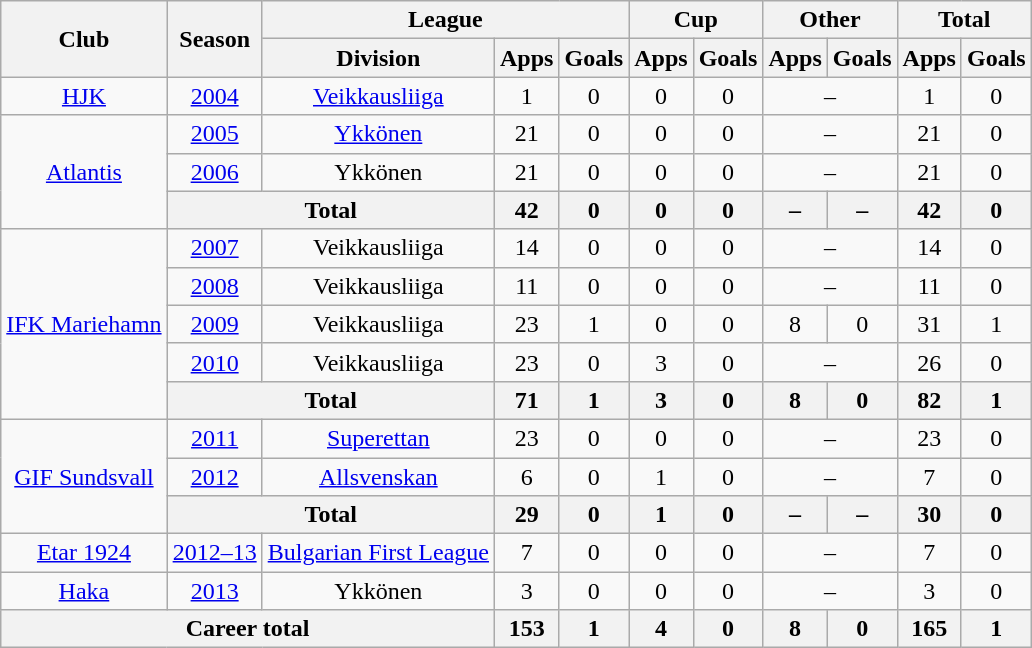<table class="wikitable" style="text-align:center">
<tr>
<th rowspan="2">Club</th>
<th rowspan="2">Season</th>
<th colspan="3">League</th>
<th colspan="2">Cup</th>
<th colspan="2">Other</th>
<th colspan="2">Total</th>
</tr>
<tr>
<th>Division</th>
<th>Apps</th>
<th>Goals</th>
<th>Apps</th>
<th>Goals</th>
<th>Apps</th>
<th>Goals</th>
<th>Apps</th>
<th>Goals</th>
</tr>
<tr>
<td><a href='#'>HJK</a></td>
<td><a href='#'>2004</a></td>
<td><a href='#'>Veikkausliiga</a></td>
<td>1</td>
<td>0</td>
<td>0</td>
<td>0</td>
<td colspan="2">–</td>
<td>1</td>
<td>0</td>
</tr>
<tr>
<td rowspan="3"><a href='#'>Atlantis</a></td>
<td><a href='#'>2005</a></td>
<td><a href='#'>Ykkönen</a></td>
<td>21</td>
<td>0</td>
<td>0</td>
<td>0</td>
<td colspan="2">–</td>
<td>21</td>
<td>0</td>
</tr>
<tr>
<td><a href='#'>2006</a></td>
<td>Ykkönen</td>
<td>21</td>
<td>0</td>
<td>0</td>
<td>0</td>
<td colspan="2">–</td>
<td>21</td>
<td>0</td>
</tr>
<tr>
<th colspan="2">Total</th>
<th>42</th>
<th>0</th>
<th>0</th>
<th>0</th>
<th>–</th>
<th>–</th>
<th>42</th>
<th>0</th>
</tr>
<tr>
<td rowspan="5"><a href='#'>IFK Mariehamn</a></td>
<td><a href='#'>2007</a></td>
<td>Veikkausliiga</td>
<td>14</td>
<td>0</td>
<td>0</td>
<td>0</td>
<td colspan="2">–</td>
<td>14</td>
<td>0</td>
</tr>
<tr>
<td><a href='#'>2008</a></td>
<td>Veikkausliiga</td>
<td>11</td>
<td>0</td>
<td>0</td>
<td>0</td>
<td colspan="2">–</td>
<td>11</td>
<td>0</td>
</tr>
<tr>
<td><a href='#'>2009</a></td>
<td>Veikkausliiga</td>
<td>23</td>
<td>1</td>
<td>0</td>
<td>0</td>
<td>8</td>
<td>0</td>
<td>31</td>
<td>1</td>
</tr>
<tr>
<td><a href='#'>2010</a></td>
<td>Veikkausliiga</td>
<td>23</td>
<td>0</td>
<td>3</td>
<td>0</td>
<td colspan="2">–</td>
<td>26</td>
<td>0</td>
</tr>
<tr>
<th colspan="2">Total</th>
<th>71</th>
<th>1</th>
<th>3</th>
<th>0</th>
<th>8</th>
<th>0</th>
<th>82</th>
<th>1</th>
</tr>
<tr>
<td rowspan="3"><a href='#'>GIF Sundsvall</a></td>
<td><a href='#'>2011</a></td>
<td><a href='#'>Superettan</a></td>
<td>23</td>
<td>0</td>
<td>0</td>
<td>0</td>
<td colspan="2">–</td>
<td>23</td>
<td>0</td>
</tr>
<tr>
<td><a href='#'>2012</a></td>
<td><a href='#'>Allsvenskan</a></td>
<td>6</td>
<td>0</td>
<td>1</td>
<td>0</td>
<td colspan="2">–</td>
<td>7</td>
<td>0</td>
</tr>
<tr>
<th colspan="2">Total</th>
<th>29</th>
<th>0</th>
<th>1</th>
<th>0</th>
<th>–</th>
<th>–</th>
<th>30</th>
<th>0</th>
</tr>
<tr>
<td><a href='#'>Etar 1924</a></td>
<td><a href='#'>2012–13</a></td>
<td><a href='#'>Bulgarian First League</a></td>
<td>7</td>
<td>0</td>
<td>0</td>
<td>0</td>
<td colspan="2">–</td>
<td>7</td>
<td>0</td>
</tr>
<tr>
<td><a href='#'>Haka</a></td>
<td><a href='#'>2013</a></td>
<td>Ykkönen</td>
<td>3</td>
<td>0</td>
<td>0</td>
<td>0</td>
<td colspan="2">–</td>
<td>3</td>
<td>0</td>
</tr>
<tr>
<th colspan="3">Career total</th>
<th>153</th>
<th>1</th>
<th>4</th>
<th>0</th>
<th>8</th>
<th>0</th>
<th>165</th>
<th>1</th>
</tr>
</table>
